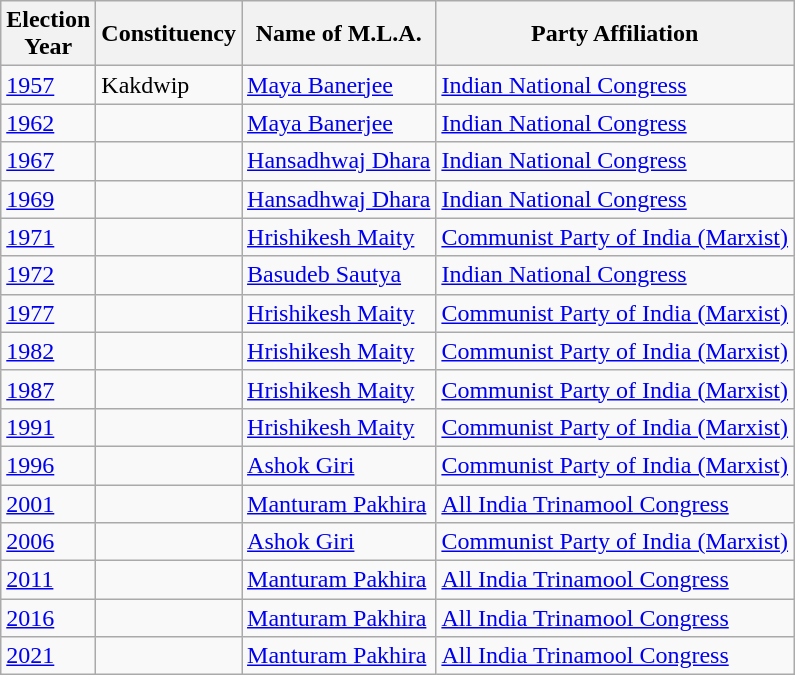<table class="wikitable">
<tr>
<th>Election<br> Year</th>
<th>Constituency</th>
<th>Name of M.L.A.</th>
<th>Party Affiliation</th>
</tr>
<tr>
<td><a href='#'>1957</a></td>
<td>Kakdwip</td>
<td><a href='#'>Maya Banerjee</a></td>
<td><a href='#'>Indian National Congress</a></td>
</tr>
<tr>
<td><a href='#'>1962</a></td>
<td></td>
<td><a href='#'>Maya Banerjee</a></td>
<td><a href='#'>Indian National Congress</a></td>
</tr>
<tr>
<td><a href='#'>1967</a></td>
<td></td>
<td><a href='#'>Hansadhwaj Dhara</a></td>
<td><a href='#'>Indian National Congress</a></td>
</tr>
<tr>
<td><a href='#'>1969</a></td>
<td></td>
<td><a href='#'>Hansadhwaj Dhara</a></td>
<td><a href='#'>Indian National Congress</a></td>
</tr>
<tr>
<td><a href='#'>1971</a></td>
<td></td>
<td><a href='#'>Hrishikesh Maity</a></td>
<td><a href='#'>Communist Party of India (Marxist)</a></td>
</tr>
<tr>
<td><a href='#'>1972</a></td>
<td></td>
<td><a href='#'>Basudeb Sautya</a></td>
<td><a href='#'>Indian National Congress</a></td>
</tr>
<tr>
<td><a href='#'>1977</a></td>
<td></td>
<td><a href='#'>Hrishikesh Maity</a></td>
<td><a href='#'>Communist Party of India (Marxist)</a></td>
</tr>
<tr>
<td><a href='#'>1982</a></td>
<td></td>
<td><a href='#'>Hrishikesh Maity</a></td>
<td><a href='#'>Communist Party of India (Marxist)</a></td>
</tr>
<tr>
<td><a href='#'>1987</a></td>
<td></td>
<td><a href='#'>Hrishikesh Maity</a></td>
<td><a href='#'>Communist Party of India (Marxist)</a></td>
</tr>
<tr>
<td><a href='#'>1991</a></td>
<td></td>
<td><a href='#'>Hrishikesh Maity</a></td>
<td><a href='#'>Communist Party of India (Marxist)</a></td>
</tr>
<tr>
<td><a href='#'>1996</a></td>
<td></td>
<td><a href='#'>Ashok Giri</a></td>
<td><a href='#'>Communist Party of India (Marxist)</a></td>
</tr>
<tr>
<td><a href='#'>2001</a></td>
<td></td>
<td><a href='#'>Manturam Pakhira</a></td>
<td><a href='#'>All India Trinamool Congress</a></td>
</tr>
<tr>
<td><a href='#'>2006</a></td>
<td></td>
<td><a href='#'>Ashok Giri</a></td>
<td><a href='#'>Communist Party of India (Marxist)</a></td>
</tr>
<tr>
<td><a href='#'>2011</a></td>
<td></td>
<td><a href='#'>Manturam Pakhira</a></td>
<td><a href='#'>All India Trinamool Congress</a></td>
</tr>
<tr>
<td><a href='#'>2016</a></td>
<td></td>
<td><a href='#'>Manturam Pakhira</a></td>
<td><a href='#'>All India Trinamool Congress</a></td>
</tr>
<tr>
<td><a href='#'>2021</a></td>
<td></td>
<td><a href='#'>Manturam Pakhira</a></td>
<td><a href='#'>All India Trinamool Congress</a></td>
</tr>
</table>
